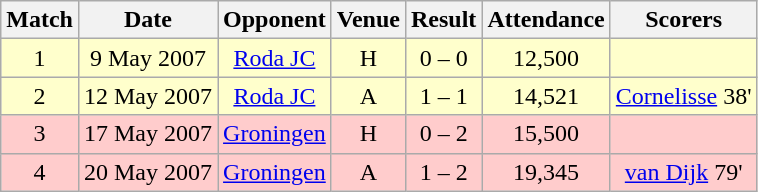<table class="wikitable" style="font-size:100%; text-align:center">
<tr>
<th>Match</th>
<th>Date</th>
<th>Opponent</th>
<th>Venue</th>
<th>Result</th>
<th>Attendance</th>
<th>Scorers</th>
</tr>
<tr style="background-color: #FFFFCC;">
<td>1</td>
<td>9 May 2007</td>
<td><a href='#'>Roda JC</a></td>
<td>H</td>
<td>0 – 0</td>
<td>12,500</td>
<td></td>
</tr>
<tr style="background-color: #FFFFCC;">
<td>2</td>
<td>12 May 2007</td>
<td><a href='#'>Roda JC</a></td>
<td>A</td>
<td>1 – 1</td>
<td>14,521</td>
<td><a href='#'>Cornelisse</a> 38'</td>
</tr>
<tr style="background-color: #FFCCCC;">
<td>3</td>
<td>17 May 2007</td>
<td><a href='#'>Groningen</a></td>
<td>H</td>
<td>0 – 2</td>
<td>15,500</td>
<td></td>
</tr>
<tr style="background-color: #FFCCCC;">
<td>4</td>
<td>20 May 2007</td>
<td><a href='#'>Groningen</a></td>
<td>A</td>
<td>1 – 2</td>
<td>19,345</td>
<td><a href='#'>van Dijk</a> 79'</td>
</tr>
</table>
